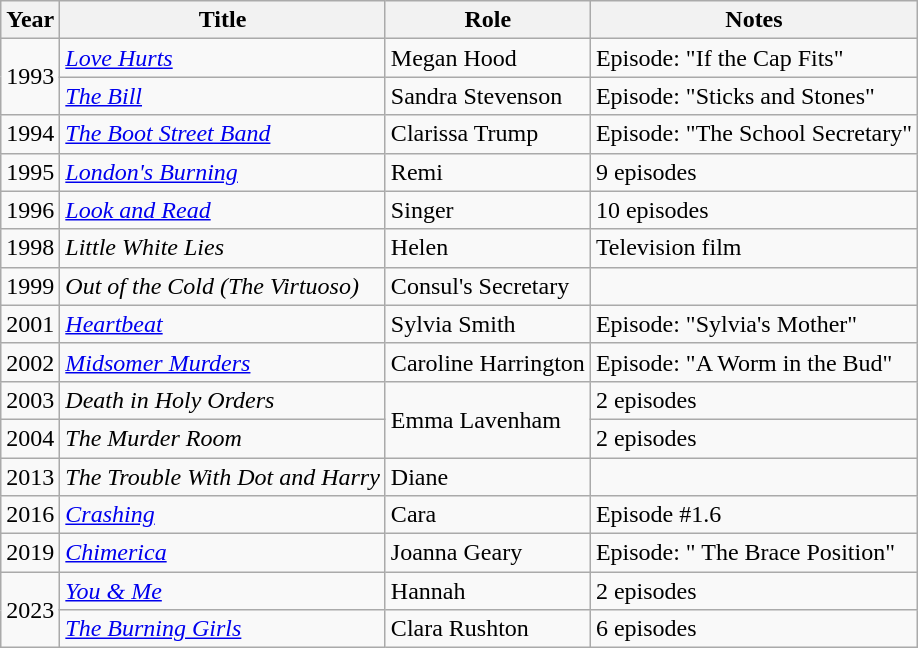<table class="wikitable sortable">
<tr>
<th>Year</th>
<th>Title</th>
<th>Role</th>
<th>Notes</th>
</tr>
<tr>
<td rowspan="2">1993</td>
<td><em><a href='#'>Love Hurts</a></em></td>
<td>Megan Hood</td>
<td>Episode: "If the Cap Fits"</td>
</tr>
<tr>
<td><em><a href='#'>The Bill</a></em></td>
<td>Sandra Stevenson</td>
<td>Episode: "Sticks and Stones"</td>
</tr>
<tr>
<td>1994</td>
<td><em><a href='#'>The Boot Street Band</a></em></td>
<td>Clarissa Trump</td>
<td>Episode: "The School Secretary"</td>
</tr>
<tr>
<td>1995</td>
<td><em><a href='#'>London's Burning</a></em></td>
<td>Remi</td>
<td>9 episodes</td>
</tr>
<tr>
<td>1996</td>
<td><em><a href='#'>Look and Read</a></em></td>
<td>Singer</td>
<td>10 episodes</td>
</tr>
<tr>
<td>1998</td>
<td><em>Little White Lies</em></td>
<td>Helen</td>
<td>Television film</td>
</tr>
<tr>
<td>1999</td>
<td><em>Out of the Cold (The Virtuoso)</em></td>
<td>Consul's Secretary</td>
<td></td>
</tr>
<tr>
<td>2001</td>
<td><em><a href='#'>Heartbeat</a></em></td>
<td>Sylvia Smith</td>
<td>Episode: "Sylvia's Mother"</td>
</tr>
<tr>
<td>2002</td>
<td><em><a href='#'>Midsomer Murders</a></em></td>
<td>Caroline Harrington</td>
<td>Episode: "A Worm in the Bud"</td>
</tr>
<tr>
<td>2003</td>
<td><em>Death in Holy Orders</em></td>
<td rowspan="2">Emma Lavenham</td>
<td>2 episodes</td>
</tr>
<tr>
<td>2004</td>
<td><em>The Murder Room</em></td>
<td>2 episodes</td>
</tr>
<tr>
<td>2013</td>
<td><em>The Trouble With Dot and Harry</em></td>
<td>Diane</td>
<td></td>
</tr>
<tr>
<td>2016</td>
<td><em><a href='#'>Crashing</a></em></td>
<td>Cara</td>
<td>Episode #1.6</td>
</tr>
<tr>
<td>2019</td>
<td><em><a href='#'>Chimerica</a></em></td>
<td>Joanna Geary</td>
<td>Episode: " The Brace Position"</td>
</tr>
<tr>
<td rowspan="2">2023</td>
<td><em><a href='#'>You & Me</a></em></td>
<td>Hannah</td>
<td>2 episodes</td>
</tr>
<tr>
<td><em><a href='#'>The Burning Girls</a></em></td>
<td>Clara Rushton</td>
<td>6 episodes</td>
</tr>
</table>
